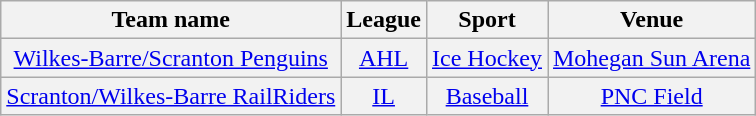<table class="wikitable">
<tr>
<th scope="col">Team name</th>
<th scope="col">League</th>
<th scope="col">Sport</th>
<th scope="col">Venue</th>
</tr>
<tr>
<th scope="row" style="font-weight: normal; text-align: center;"><a href='#'>Wilkes-Barre/Scranton Penguins</a></th>
<th scope="row" style="font-weight: normal; text-align: center;"><a href='#'>AHL</a></th>
<th scope="row" style="font-weight: normal; text-align: center;"><a href='#'>Ice Hockey</a></th>
<th scope="row" style="font-weight: normal; text-align: center;"><a href='#'>Mohegan Sun Arena</a></th>
</tr>
<tr>
<th scope="row" style="font-weight: normal; text-align: center;"><a href='#'>Scranton/Wilkes-Barre RailRiders</a></th>
<th scope="row" style="font-weight: normal; text-align: center;"><a href='#'>IL</a></th>
<th scope="row" style="font-weight: normal; text-align: center;"><a href='#'>Baseball</a></th>
<th scope="row" style="font-weight: normal; text-align: center;"><a href='#'>PNC Field</a></th>
</tr>
</table>
